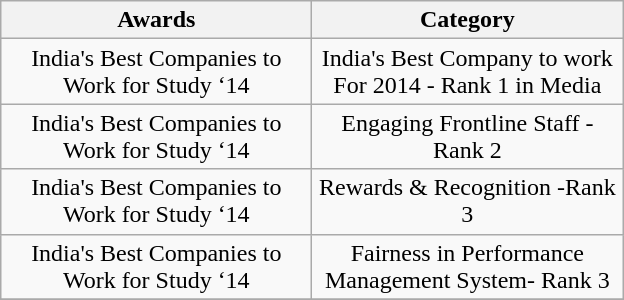<table class="sortable wikitable" style="text-align: center">
<tr>
<th style="width:200px;">Awards</th>
<th style="width:200px;">Category</th>
</tr>
<tr>
<td>India's Best Companies to Work for Study ‘14</td>
<td>India's Best Company to work For 2014 - Rank 1 in Media</td>
</tr>
<tr>
<td>India's Best Companies to Work for Study ‘14</td>
<td>Engaging Frontline Staff -Rank 2</td>
</tr>
<tr>
<td>India's Best Companies to Work for Study ‘14</td>
<td>Rewards & Recognition -Rank 3</td>
</tr>
<tr>
<td>India's Best Companies to Work for Study ‘14</td>
<td>Fairness in Performance Management System- Rank 3</td>
</tr>
<tr>
</tr>
</table>
